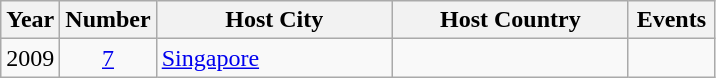<table class="wikitable" style="font-size:100%">
<tr>
<th width=30>Year</th>
<th width=30>Number</th>
<th width=150>Host City</th>
<th width=150>Host Country</th>
<th width=50>Events</th>
</tr>
<tr>
<td align=center>2009</td>
<td align=center><a href='#'>7</a></td>
<td><a href='#'>Singapore</a></td>
<td></td>
<td align=center></td>
</tr>
</table>
